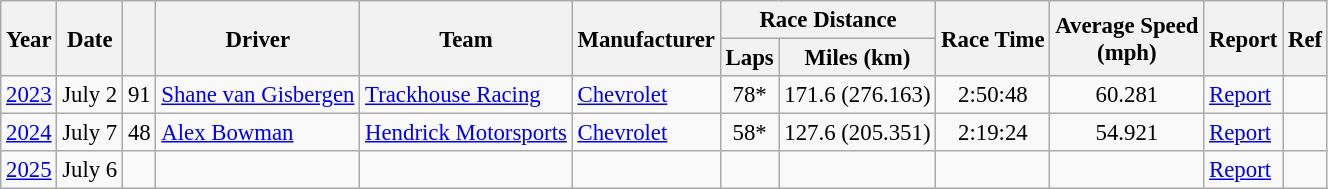<table class="wikitable" style="font-size: 95%;">
<tr>
<th rowspan=2>Year</th>
<th rowspan=2>Date</th>
<th rowspan=2></th>
<th rowspan=2>Driver</th>
<th rowspan=2>Team</th>
<th rowspan=2>Manufacturer</th>
<th colspan=2>Race Distance</th>
<th rowspan=2>Race Time</th>
<th rowspan=2>Average Speed<br>(mph)</th>
<th rowspan=2>Report</th>
<th rowspan=2>Ref</th>
</tr>
<tr>
<th>Laps</th>
<th>Miles (km)</th>
</tr>
<tr>
<td><a href='#'>2023</a></td>
<td>July 2</td>
<td align="center">91</td>
<td><a href='#'>Shane van Gisbergen</a></td>
<td><a href='#'>Trackhouse Racing</a></td>
<td><a href='#'>Chevrolet</a></td>
<td align="center">78*</td>
<td align="center">171.6 (276.163)</td>
<td align="center">2:50:48</td>
<td align="center">60.281</td>
<td><a href='#'>Report</a></td>
<td></td>
</tr>
<tr>
<td><a href='#'>2024</a></td>
<td>July 7</td>
<td align="center">48</td>
<td><a href='#'>Alex Bowman</a></td>
<td><a href='#'>Hendrick Motorsports</a></td>
<td><a href='#'>Chevrolet</a></td>
<td align="center">58*</td>
<td align="center">127.6 (205.351)</td>
<td align="center">2:19:24</td>
<td align="center">54.921</td>
<td><a href='#'>Report</a></td>
<td></td>
</tr>
<tr>
<td><a href='#'>2025</a></td>
<td>July 6</td>
<td align="center"></td>
<td></td>
<td></td>
<td></td>
<td align="center"></td>
<td align="center"></td>
<td align="center"></td>
<td align="center"></td>
<td><a href='#'>Report</a></td>
<td></td>
</tr>
</table>
